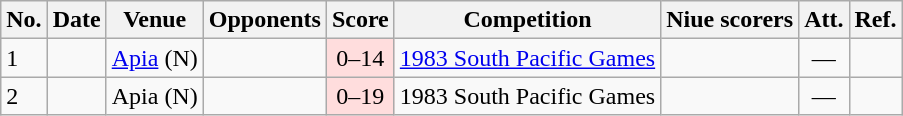<table class="wikitable sortable">
<tr>
<th>No.</th>
<th>Date</th>
<th>Venue</th>
<th>Opponents</th>
<th>Score</th>
<th>Competition</th>
<th class=unsortable>Niue scorers</th>
<th>Att.</th>
<th class=unsortable>Ref.</th>
</tr>
<tr>
<td>1</td>
<td></td>
<td><a href='#'>Apia</a> (N)</td>
<td></td>
<td align=center bgcolor=#ffdddd>0–14</td>
<td><a href='#'>1983 South Pacific Games</a></td>
<td></td>
<td align=center>—</td>
<td></td>
</tr>
<tr>
<td>2</td>
<td></td>
<td>Apia (N)</td>
<td></td>
<td align=center bgcolor=#ffdddd>0–19</td>
<td>1983 South Pacific Games</td>
<td></td>
<td align=center>—</td>
<td></td>
</tr>
</table>
